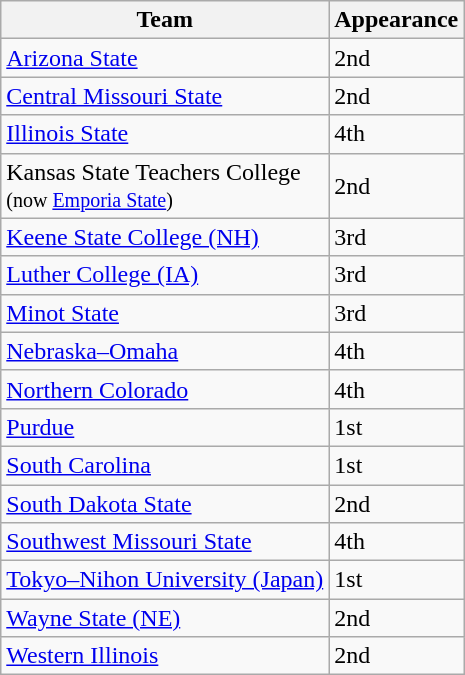<table class="wikitable sortable">
<tr>
<th>Team</th>
<th>Appearance</th>
</tr>
<tr>
<td><a href='#'>Arizona State</a></td>
<td>2nd</td>
</tr>
<tr>
<td><a href='#'>Central Missouri State</a></td>
<td>2nd</td>
</tr>
<tr>
<td><a href='#'>Illinois State</a></td>
<td>4th</td>
</tr>
<tr>
<td>Kansas State Teachers College<br><small>(now <a href='#'>Emporia State</a>)</small></td>
<td>2nd</td>
</tr>
<tr>
<td><a href='#'>Keene State College (NH)</a></td>
<td>3rd</td>
</tr>
<tr>
<td><a href='#'>Luther College (IA)</a></td>
<td>3rd</td>
</tr>
<tr>
<td><a href='#'>Minot State</a></td>
<td>3rd</td>
</tr>
<tr>
<td><a href='#'>Nebraska–Omaha</a></td>
<td>4th</td>
</tr>
<tr>
<td><a href='#'>Northern Colorado</a></td>
<td>4th</td>
</tr>
<tr>
<td><a href='#'>Purdue</a></td>
<td>1st</td>
</tr>
<tr>
<td><a href='#'>South Carolina</a></td>
<td>1st</td>
</tr>
<tr>
<td><a href='#'>South Dakota State</a></td>
<td>2nd</td>
</tr>
<tr>
<td><a href='#'>Southwest Missouri State</a></td>
<td>4th</td>
</tr>
<tr>
<td><a href='#'>Tokyo–Nihon University (Japan)</a></td>
<td>1st</td>
</tr>
<tr>
<td><a href='#'>Wayne State (NE)</a></td>
<td>2nd</td>
</tr>
<tr>
<td><a href='#'>Western Illinois</a></td>
<td>2nd</td>
</tr>
</table>
